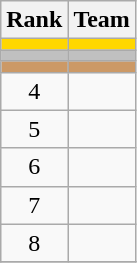<table class="wikitable" border="1">
<tr>
<th>Rank</th>
<th>Team</th>
</tr>
<tr bgcolor=gold>
<td align=center></td>
<td></td>
</tr>
<tr bgcolor=silver>
<td align=center></td>
<td></td>
</tr>
<tr bgcolor=cc9966>
<td align=center></td>
<td></td>
</tr>
<tr>
<td align=center>4</td>
<td></td>
</tr>
<tr>
<td align=center>5</td>
<td></td>
</tr>
<tr>
<td align=center>6</td>
<td></td>
</tr>
<tr>
<td align=center>7</td>
<td></td>
</tr>
<tr>
<td align=center>8</td>
<td></td>
</tr>
<tr>
</tr>
</table>
